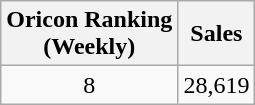<table class="wikitable">
<tr>
<th>Oricon Ranking<br>(Weekly)</th>
<th>Sales</th>
</tr>
<tr>
<td align="center">8</td>
<td>28,619</td>
</tr>
</table>
